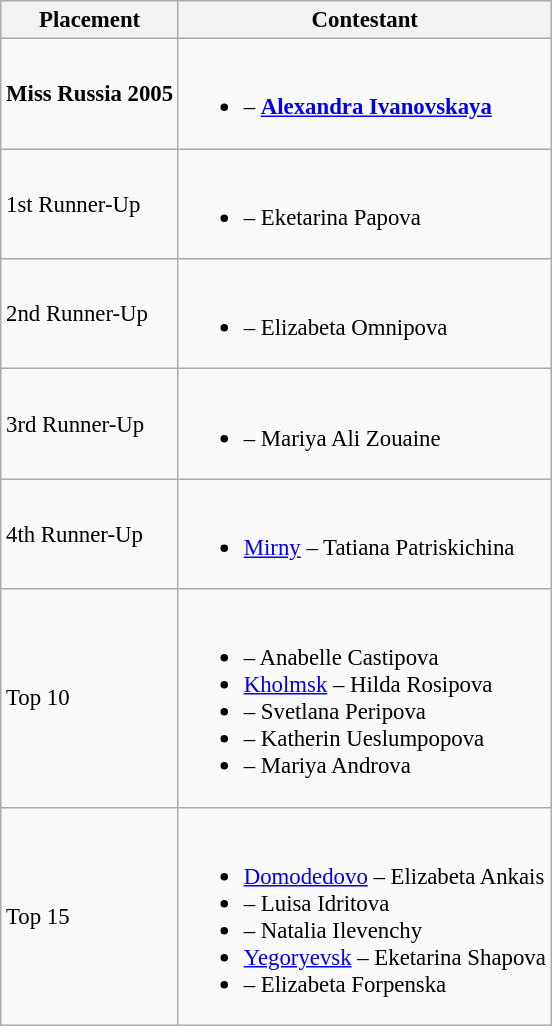<table class="wikitable sortable" style="font-size: 95%;">
<tr>
<th>Placement</th>
<th>Contestant</th>
</tr>
<tr>
<td><strong>Miss Russia 2005</strong></td>
<td><br><ul><li><strong></strong> – <strong><a href='#'>Alexandra Ivanovskaya</a></strong></li></ul></td>
</tr>
<tr>
<td>1st Runner-Up</td>
<td><br><ul><li> – Eketarina Papova</li></ul></td>
</tr>
<tr>
<td>2nd Runner-Up</td>
<td><br><ul><li> – Elizabeta Omnipova</li></ul></td>
</tr>
<tr>
<td>3rd Runner-Up</td>
<td><br><ul><li> – Mariya Ali Zouaine</li></ul></td>
</tr>
<tr>
<td>4th Runner-Up</td>
<td><br><ul><li> <a href='#'>Mirny</a> – Tatiana Patriskichina</li></ul></td>
</tr>
<tr>
<td>Top 10</td>
<td><br><ul><li> – Anabelle Castipova</li><li> <a href='#'>Kholmsk</a> – Hilda Rosipova</li><li> – Svetlana Peripova</li><li> – Katherin Ueslumpopova</li><li> – Mariya Androva</li></ul></td>
</tr>
<tr>
<td>Top 15</td>
<td><br><ul><li> <a href='#'>Domodedovo</a> – Elizabeta Ankais</li><li> – Luisa Idritova</li><li> – Natalia Ilevenchy</li><li> <a href='#'>Yegoryevsk</a> – Eketarina Shapova</li><li> – Elizabeta Forpenska</li></ul></td>
</tr>
</table>
